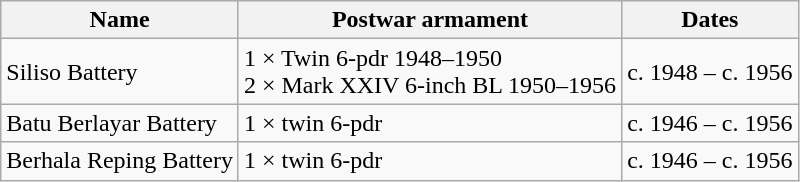<table class="wikitable">
<tr>
<th>Name</th>
<th>Postwar armament</th>
<th>Dates</th>
</tr>
<tr>
<td>Siliso Battery</td>
<td>1 × Twin 6-pdr 1948–1950<br>2 × Mark XXIV 6-inch BL 1950–1956</td>
<td>c. 1948 – c. 1956</td>
</tr>
<tr>
<td>Batu Berlayar Battery</td>
<td>1 × twin 6-pdr</td>
<td>c. 1946 – c. 1956</td>
</tr>
<tr>
<td>Berhala Reping Battery</td>
<td>1 × twin 6-pdr</td>
<td>c. 1946 – c. 1956</td>
</tr>
</table>
